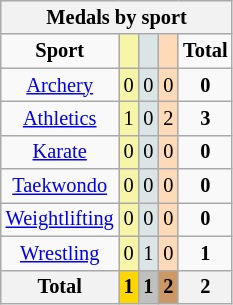<table class="wikitable" style="font-size:85%">
<tr style="background:#efefef;">
<th colspan=7><strong>Medals by sport</strong></th>
</tr>
<tr align=center>
<td><strong>Sport</strong></td>
<td bgcolor=#f7f6a8></td>
<td bgcolor=#dce5e5></td>
<td bgcolor=#ffdab9></td>
<td><strong>Total</strong></td>
</tr>
<tr align=center>
<td><a href='#'>Archery</a></td>
<td style="background:#F7F6A8;">0</td>
<td style="background:#DCE5E5;">0</td>
<td style="background:#FFDAB9;">0</td>
<td><strong>0</strong></td>
</tr>
<tr align=center>
<td><a href='#'>Athletics</a></td>
<td style="background:#F7F6A8;">1</td>
<td style="background:#DCE5E5;">0</td>
<td style="background:#FFDAB9;">2</td>
<td><strong>3</strong></td>
</tr>
<tr align=center>
<td><a href='#'>Karate</a></td>
<td style="background:#F7F6A8;">0</td>
<td style="background:#DCE5E5;">0</td>
<td style="background:#FFDAB9;">0</td>
<td><strong>0</strong></td>
</tr>
<tr align=center>
<td><a href='#'>Taekwondo</a></td>
<td style="background:#F7F6A8;">0</td>
<td style="background:#DCE5E5;">0</td>
<td style="background:#FFDAB9;">0</td>
<td><strong>0</strong></td>
</tr>
<tr align=center>
<td><a href='#'>Weightlifting</a></td>
<td style="background:#F7F6A8;">0</td>
<td style="background:#DCE5E5;">0</td>
<td style="background:#FFDAB9;">0</td>
<td><strong>0</strong></td>
</tr>
<tr align=center>
<td><a href='#'>Wrestling</a></td>
<td style="background:#F7F6A8;">0</td>
<td style="background:#DCE5E5;">1</td>
<td style="background:#FFDAB9;">0</td>
<td><strong>1</strong></td>
</tr>
<tr align=center>
<th><strong>Total</strong></th>
<th style="background:gold;"><strong>1</strong></th>
<th style="background:silver;"><strong>1</strong></th>
<th style="background:#c96;"><strong>2</strong></th>
<th><strong>2</strong></th>
</tr>
</table>
